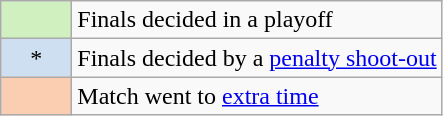<table class="wikitable">
<tr>
<td width=40px align=center style="background-color:#D0F0C0"></td>
<td>Finals decided in a playoff</td>
</tr>
<tr>
<td width=40px align=center style="background-color:#cedff2">*</td>
<td>Finals decided by a <a href='#'>penalty shoot-out</a></td>
</tr>
<tr>
<td width=40px align=center style="background-color:#FBCEB1"></td>
<td>Match went to <a href='#'>extra time</a></td>
</tr>
</table>
